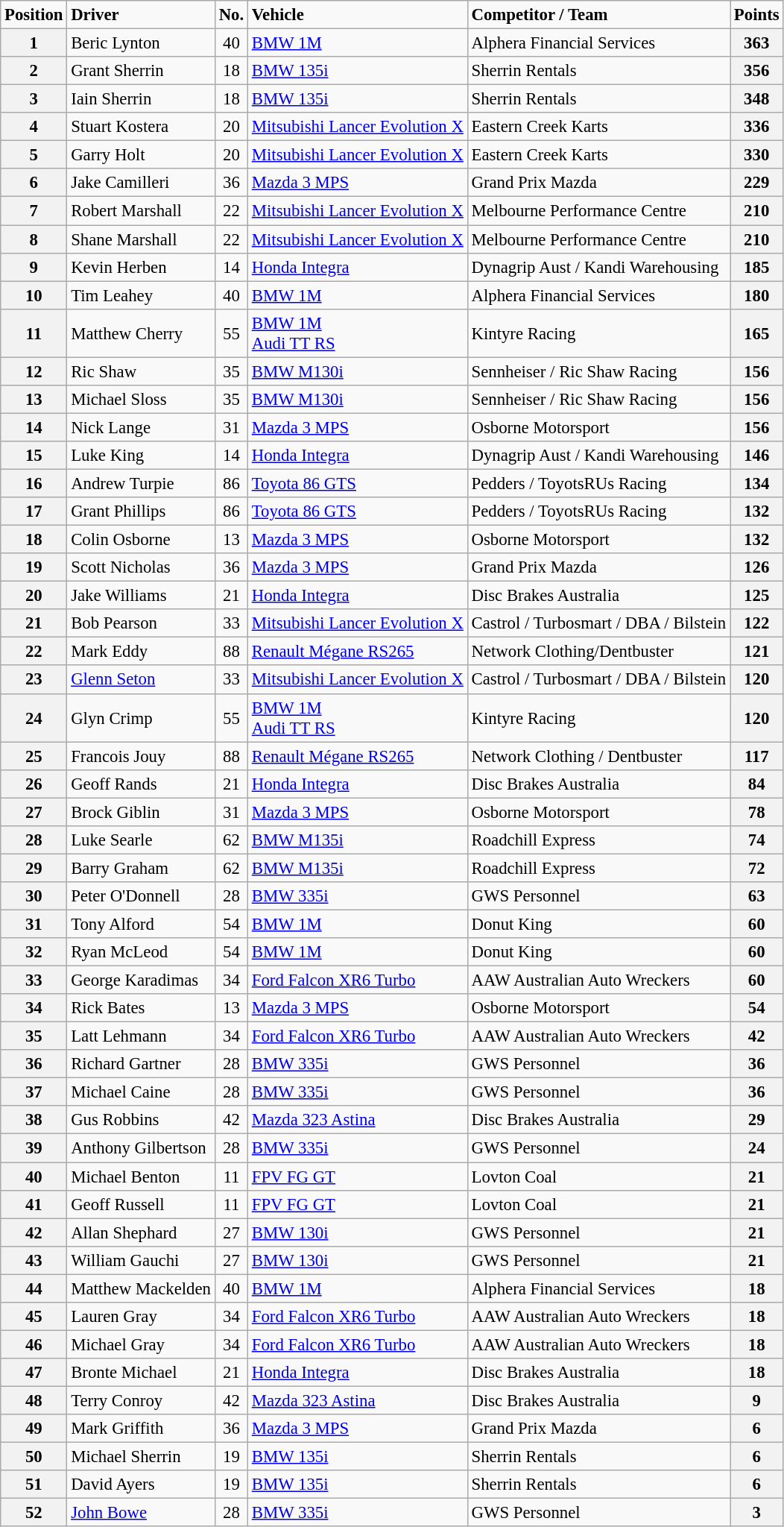<table class="wikitable" style="font-size: 95%; text-align: left;">
<tr style="font-weight:bold">
<td>Position</td>
<td align=left>Driver</td>
<td>No.</td>
<td align=left>Vehicle</td>
<td align=left>Competitor / Team</td>
<td>Points</td>
</tr>
<tr>
<th>1</th>
<td>Beric Lynton</td>
<td align=center>40</td>
<td><a href='#'>BMW 1M</a></td>
<td>Alphera Financial Services</td>
<th>363</th>
</tr>
<tr>
<th>2</th>
<td>Grant Sherrin</td>
<td align=center>18</td>
<td><a href='#'>BMW 135i</a></td>
<td>Sherrin Rentals</td>
<th>356</th>
</tr>
<tr>
<th>3</th>
<td>Iain Sherrin</td>
<td align=center>18</td>
<td><a href='#'>BMW 135i</a></td>
<td>Sherrin Rentals</td>
<th>348</th>
</tr>
<tr>
<th>4</th>
<td>Stuart Kostera</td>
<td align=center>20</td>
<td><a href='#'>Mitsubishi Lancer Evolution X</a></td>
<td>Eastern Creek Karts</td>
<th>336</th>
</tr>
<tr>
<th>5</th>
<td>Garry Holt</td>
<td align=center>20</td>
<td><a href='#'>Mitsubishi Lancer Evolution X</a></td>
<td>Eastern Creek Karts</td>
<th>330</th>
</tr>
<tr>
<th>6</th>
<td>Jake Camilleri</td>
<td align=center>36</td>
<td><a href='#'>Mazda 3 MPS</a></td>
<td>Grand Prix Mazda</td>
<th>229</th>
</tr>
<tr>
<th>7</th>
<td>Robert Marshall</td>
<td align=center>22</td>
<td><a href='#'>Mitsubishi Lancer Evolution X</a></td>
<td>Melbourne Performance Centre</td>
<th>210</th>
</tr>
<tr>
<th>8</th>
<td>Shane Marshall</td>
<td align=center>22</td>
<td><a href='#'>Mitsubishi Lancer Evolution X</a></td>
<td>Melbourne Performance Centre</td>
<th>210</th>
</tr>
<tr>
<th>9</th>
<td>Kevin Herben</td>
<td align=center>14</td>
<td><a href='#'>Honda Integra</a></td>
<td>Dynagrip Aust / Kandi Warehousing</td>
<th>185</th>
</tr>
<tr>
<th>10</th>
<td>Tim Leahey</td>
<td align=center>40</td>
<td><a href='#'>BMW 1M</a></td>
<td>Alphera Financial Services</td>
<th>180</th>
</tr>
<tr>
<th>11</th>
<td>Matthew Cherry</td>
<td align=center>55</td>
<td><a href='#'>BMW 1M</a><br><a href='#'>Audi TT RS</a></td>
<td>Kintyre Racing</td>
<th>165</th>
</tr>
<tr>
<th>12</th>
<td>Ric Shaw</td>
<td align=center>35</td>
<td><a href='#'>BMW M130i</a></td>
<td>Sennheiser / Ric Shaw Racing</td>
<th>156</th>
</tr>
<tr>
<th>13</th>
<td>Michael Sloss</td>
<td align=center>35</td>
<td><a href='#'>BMW M130i</a></td>
<td>Sennheiser / Ric Shaw Racing</td>
<th>156</th>
</tr>
<tr>
<th>14</th>
<td>Nick Lange</td>
<td align=center>31</td>
<td><a href='#'>Mazda 3 MPS</a></td>
<td>Osborne Motorsport</td>
<th>156</th>
</tr>
<tr>
<th>15</th>
<td>Luke King</td>
<td align=center>14</td>
<td><a href='#'>Honda Integra</a></td>
<td>Dynagrip Aust / Kandi Warehousing</td>
<th>146</th>
</tr>
<tr>
<th>16</th>
<td>Andrew Turpie</td>
<td align=center>86</td>
<td><a href='#'>Toyota 86 GTS</a></td>
<td>Pedders / ToyotsRUs Racing</td>
<th>134</th>
</tr>
<tr>
<th>17</th>
<td>Grant Phillips</td>
<td align=center>86</td>
<td><a href='#'>Toyota 86 GTS</a></td>
<td>Pedders / ToyotsRUs Racing</td>
<th>132</th>
</tr>
<tr>
<th>18</th>
<td>Colin Osborne</td>
<td align=center>13</td>
<td><a href='#'>Mazda 3 MPS</a></td>
<td>Osborne Motorsport</td>
<th>132</th>
</tr>
<tr>
<th>19</th>
<td>Scott Nicholas</td>
<td align=center>36</td>
<td><a href='#'>Mazda 3 MPS</a></td>
<td>Grand Prix Mazda</td>
<th>126</th>
</tr>
<tr>
<th>20</th>
<td>Jake Williams</td>
<td align=center>21</td>
<td><a href='#'>Honda Integra</a></td>
<td>Disc Brakes Australia</td>
<th>125</th>
</tr>
<tr>
<th>21</th>
<td>Bob Pearson</td>
<td align=center>33</td>
<td><a href='#'>Mitsubishi Lancer Evolution X</a></td>
<td>Castrol / Turbosmart / DBA / Bilstein</td>
<th>122</th>
</tr>
<tr>
<th>22</th>
<td>Mark Eddy</td>
<td align=center>88</td>
<td><a href='#'>Renault Mégane RS265</a></td>
<td>Network Clothing/Dentbuster</td>
<th>121</th>
</tr>
<tr>
<th>23</th>
<td><a href='#'>Glenn Seton</a></td>
<td align=center>33</td>
<td><a href='#'>Mitsubishi Lancer Evolution X</a></td>
<td>Castrol / Turbosmart / DBA / Bilstein</td>
<th>120</th>
</tr>
<tr>
<th>24</th>
<td>Glyn Crimp</td>
<td align=center>55</td>
<td><a href='#'>BMW 1M</a><br><a href='#'>Audi TT RS</a></td>
<td>Kintyre Racing</td>
<th>120</th>
</tr>
<tr>
<th>25</th>
<td>Francois Jouy</td>
<td align=center>88</td>
<td><a href='#'>Renault Mégane RS265</a></td>
<td>Network Clothing / Dentbuster</td>
<th>117</th>
</tr>
<tr>
<th>26</th>
<td>Geoff Rands</td>
<td align=center>21</td>
<td><a href='#'>Honda Integra</a></td>
<td>Disc Brakes Australia</td>
<th>84</th>
</tr>
<tr>
<th>27</th>
<td>Brock Giblin</td>
<td align=center>31</td>
<td><a href='#'>Mazda 3 MPS</a></td>
<td>Osborne Motorsport</td>
<th>78</th>
</tr>
<tr>
<th>28</th>
<td>Luke Searle</td>
<td align=center>62</td>
<td><a href='#'>BMW M135i</a></td>
<td>Roadchill Express</td>
<th>74</th>
</tr>
<tr>
<th>29</th>
<td>Barry Graham</td>
<td align=center>62</td>
<td><a href='#'>BMW M135i</a></td>
<td>Roadchill Express</td>
<th>72</th>
</tr>
<tr>
<th>30</th>
<td>Peter O'Donnell</td>
<td align=center>28</td>
<td><a href='#'>BMW 335i</a></td>
<td>GWS Personnel</td>
<th>63</th>
</tr>
<tr>
<th>31</th>
<td>Tony Alford</td>
<td align=center>54</td>
<td><a href='#'>BMW 1M</a></td>
<td>Donut King</td>
<th>60</th>
</tr>
<tr>
<th>32</th>
<td>Ryan McLeod</td>
<td align=center>54</td>
<td><a href='#'>BMW 1M</a></td>
<td>Donut King</td>
<th>60</th>
</tr>
<tr>
<th>33</th>
<td>George Karadimas</td>
<td align=center>34</td>
<td><a href='#'>Ford Falcon XR6 Turbo</a></td>
<td>AAW Australian Auto Wreckers</td>
<th>60</th>
</tr>
<tr>
<th>34</th>
<td>Rick Bates</td>
<td align=center>13</td>
<td><a href='#'>Mazda 3 MPS</a></td>
<td>Osborne Motorsport</td>
<th>54</th>
</tr>
<tr>
<th>35</th>
<td>Latt Lehmann</td>
<td align=center>34</td>
<td><a href='#'>Ford Falcon XR6 Turbo</a></td>
<td>AAW Australian Auto Wreckers</td>
<th>42</th>
</tr>
<tr>
<th>36</th>
<td>Richard Gartner</td>
<td align=center>28</td>
<td><a href='#'>BMW 335i</a></td>
<td>GWS Personnel</td>
<th>36</th>
</tr>
<tr>
<th>37</th>
<td>Michael Caine</td>
<td align=center>28</td>
<td><a href='#'>BMW 335i</a></td>
<td>GWS Personnel</td>
<th>36</th>
</tr>
<tr>
<th>38</th>
<td>Gus Robbins</td>
<td align=center>42</td>
<td><a href='#'>Mazda 323 Astina</a></td>
<td>Disc Brakes Australia</td>
<th>29</th>
</tr>
<tr>
<th>39</th>
<td>Anthony Gilbertson</td>
<td align=center>28</td>
<td><a href='#'>BMW 335i</a></td>
<td>GWS Personnel</td>
<th>24</th>
</tr>
<tr>
<th>40</th>
<td>Michael Benton</td>
<td align=center>11</td>
<td><a href='#'>FPV FG GT</a></td>
<td>Lovton Coal</td>
<th>21</th>
</tr>
<tr>
<th>41</th>
<td>Geoff Russell</td>
<td align=center>11</td>
<td><a href='#'>FPV FG GT</a></td>
<td>Lovton Coal</td>
<th>21</th>
</tr>
<tr>
<th>42</th>
<td>Allan Shephard</td>
<td align=center>27</td>
<td><a href='#'>BMW 130i</a></td>
<td>GWS Personnel</td>
<th>21</th>
</tr>
<tr>
<th>43</th>
<td>William Gauchi</td>
<td align=center>27</td>
<td><a href='#'>BMW 130i</a></td>
<td>GWS Personnel</td>
<th>21</th>
</tr>
<tr>
<th>44</th>
<td>Matthew Mackelden</td>
<td align=center>40</td>
<td><a href='#'>BMW 1M</a></td>
<td>Alphera Financial Services</td>
<th>18</th>
</tr>
<tr>
<th>45</th>
<td>Lauren Gray</td>
<td align=center>34</td>
<td><a href='#'>Ford Falcon XR6 Turbo</a></td>
<td>AAW Australian Auto Wreckers</td>
<th>18</th>
</tr>
<tr>
<th>46</th>
<td>Michael Gray</td>
<td align=center>34</td>
<td><a href='#'>Ford Falcon XR6 Turbo</a></td>
<td>AAW Australian Auto Wreckers</td>
<th>18</th>
</tr>
<tr>
<th>47</th>
<td>Bronte Michael</td>
<td align=center>21</td>
<td><a href='#'>Honda Integra</a></td>
<td>Disc Brakes Australia</td>
<th>18</th>
</tr>
<tr>
<th>48</th>
<td>Terry Conroy</td>
<td align=center>42</td>
<td><a href='#'>Mazda 323 Astina</a></td>
<td>Disc Brakes Australia</td>
<th>9</th>
</tr>
<tr>
<th>49</th>
<td>Mark Griffith</td>
<td align=center>36</td>
<td><a href='#'>Mazda 3 MPS</a></td>
<td>Grand Prix Mazda</td>
<th>6</th>
</tr>
<tr>
<th>50</th>
<td>Michael Sherrin</td>
<td align=center>19</td>
<td><a href='#'>BMW 135i</a></td>
<td>Sherrin Rentals</td>
<th>6</th>
</tr>
<tr>
<th>51</th>
<td>David Ayers</td>
<td align=center>19</td>
<td><a href='#'>BMW 135i</a></td>
<td>Sherrin Rentals</td>
<th>6</th>
</tr>
<tr>
<th>52</th>
<td><a href='#'>John Bowe</a></td>
<td align=center>28</td>
<td><a href='#'>BMW 335i</a></td>
<td>GWS Personnel</td>
<th>3</th>
</tr>
</table>
